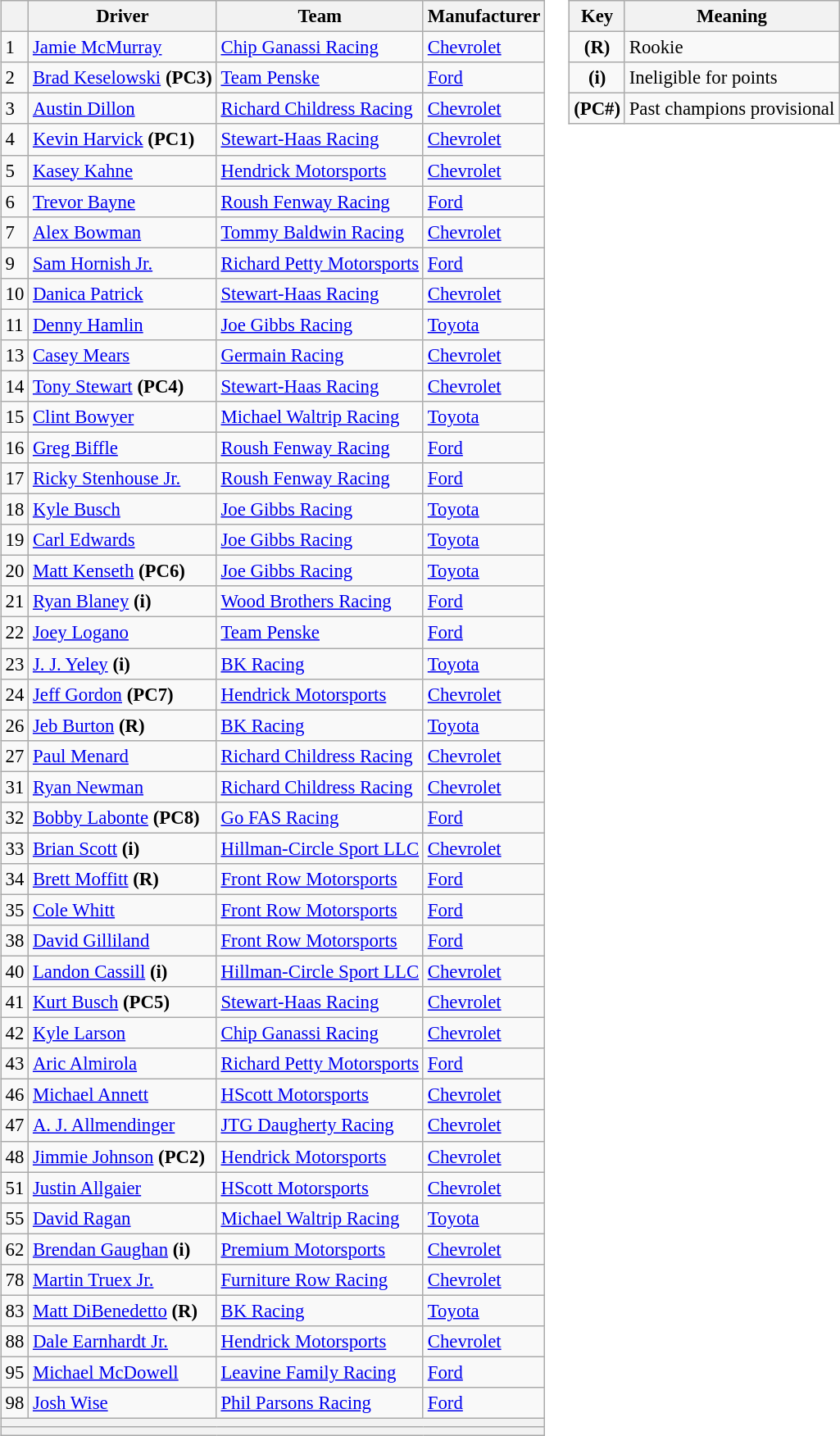<table>
<tr>
<td><br><table class="wikitable" style="font-size:95%">
<tr>
<th></th>
<th>Driver</th>
<th>Team</th>
<th>Manufacturer</th>
</tr>
<tr>
<td>1</td>
<td><a href='#'>Jamie McMurray</a></td>
<td><a href='#'>Chip Ganassi Racing</a></td>
<td><a href='#'>Chevrolet</a></td>
</tr>
<tr>
<td>2</td>
<td><a href='#'>Brad Keselowski</a> <strong>(PC3)</strong></td>
<td><a href='#'>Team Penske</a></td>
<td><a href='#'>Ford</a></td>
</tr>
<tr>
<td>3</td>
<td><a href='#'>Austin Dillon</a></td>
<td><a href='#'>Richard Childress Racing</a></td>
<td><a href='#'>Chevrolet</a></td>
</tr>
<tr>
<td>4</td>
<td><a href='#'>Kevin Harvick</a> <strong>(PC1)</strong></td>
<td><a href='#'>Stewart-Haas Racing</a></td>
<td><a href='#'>Chevrolet</a></td>
</tr>
<tr>
<td>5</td>
<td><a href='#'>Kasey Kahne</a></td>
<td><a href='#'>Hendrick Motorsports</a></td>
<td><a href='#'>Chevrolet</a></td>
</tr>
<tr>
<td>6</td>
<td><a href='#'>Trevor Bayne</a></td>
<td><a href='#'>Roush Fenway Racing</a></td>
<td><a href='#'>Ford</a></td>
</tr>
<tr>
<td>7</td>
<td><a href='#'>Alex Bowman</a></td>
<td><a href='#'>Tommy Baldwin Racing</a></td>
<td><a href='#'>Chevrolet</a></td>
</tr>
<tr>
<td>9</td>
<td><a href='#'>Sam Hornish Jr.</a></td>
<td><a href='#'>Richard Petty Motorsports</a></td>
<td><a href='#'>Ford</a></td>
</tr>
<tr>
<td>10</td>
<td><a href='#'>Danica Patrick</a></td>
<td><a href='#'>Stewart-Haas Racing</a></td>
<td><a href='#'>Chevrolet</a></td>
</tr>
<tr>
<td>11</td>
<td><a href='#'>Denny Hamlin</a></td>
<td><a href='#'>Joe Gibbs Racing</a></td>
<td><a href='#'>Toyota</a></td>
</tr>
<tr>
<td>13</td>
<td><a href='#'>Casey Mears</a></td>
<td><a href='#'>Germain Racing</a></td>
<td><a href='#'>Chevrolet</a></td>
</tr>
<tr>
<td>14</td>
<td><a href='#'>Tony Stewart</a> <strong>(PC4)</strong></td>
<td><a href='#'>Stewart-Haas Racing</a></td>
<td><a href='#'>Chevrolet</a></td>
</tr>
<tr>
<td>15</td>
<td><a href='#'>Clint Bowyer</a></td>
<td><a href='#'>Michael Waltrip Racing</a></td>
<td><a href='#'>Toyota</a></td>
</tr>
<tr>
<td>16</td>
<td><a href='#'>Greg Biffle</a></td>
<td><a href='#'>Roush Fenway Racing</a></td>
<td><a href='#'>Ford</a></td>
</tr>
<tr>
<td>17</td>
<td><a href='#'>Ricky Stenhouse Jr.</a></td>
<td><a href='#'>Roush Fenway Racing</a></td>
<td><a href='#'>Ford</a></td>
</tr>
<tr>
<td>18</td>
<td><a href='#'>Kyle Busch</a></td>
<td><a href='#'>Joe Gibbs Racing</a></td>
<td><a href='#'>Toyota</a></td>
</tr>
<tr>
<td>19</td>
<td><a href='#'>Carl Edwards</a></td>
<td><a href='#'>Joe Gibbs Racing</a></td>
<td><a href='#'>Toyota</a></td>
</tr>
<tr>
<td>20</td>
<td><a href='#'>Matt Kenseth</a> <strong>(PC6)</strong></td>
<td><a href='#'>Joe Gibbs Racing</a></td>
<td><a href='#'>Toyota</a></td>
</tr>
<tr>
<td>21</td>
<td><a href='#'>Ryan Blaney</a> <strong>(i)</strong></td>
<td><a href='#'>Wood Brothers Racing</a></td>
<td><a href='#'>Ford</a></td>
</tr>
<tr>
<td>22</td>
<td><a href='#'>Joey Logano</a></td>
<td><a href='#'>Team Penske</a></td>
<td><a href='#'>Ford</a></td>
</tr>
<tr>
<td>23</td>
<td><a href='#'>J. J. Yeley</a> <strong>(i)</strong></td>
<td><a href='#'>BK Racing</a></td>
<td><a href='#'>Toyota</a></td>
</tr>
<tr>
<td>24</td>
<td><a href='#'>Jeff Gordon</a> <strong>(PC7)</strong></td>
<td><a href='#'>Hendrick Motorsports</a></td>
<td><a href='#'>Chevrolet</a></td>
</tr>
<tr>
<td>26</td>
<td><a href='#'>Jeb Burton</a> <strong>(R)</strong></td>
<td><a href='#'>BK Racing</a></td>
<td><a href='#'>Toyota</a></td>
</tr>
<tr>
<td>27</td>
<td><a href='#'>Paul Menard</a></td>
<td><a href='#'>Richard Childress Racing</a></td>
<td><a href='#'>Chevrolet</a></td>
</tr>
<tr>
<td>31</td>
<td><a href='#'>Ryan Newman</a></td>
<td><a href='#'>Richard Childress Racing</a></td>
<td><a href='#'>Chevrolet</a></td>
</tr>
<tr>
<td>32</td>
<td><a href='#'>Bobby Labonte</a> <strong>(PC8)</strong></td>
<td><a href='#'>Go FAS Racing</a></td>
<td><a href='#'>Ford</a></td>
</tr>
<tr>
<td>33</td>
<td><a href='#'>Brian Scott</a> <strong>(i)</strong></td>
<td><a href='#'>Hillman-Circle Sport LLC</a></td>
<td><a href='#'>Chevrolet</a></td>
</tr>
<tr>
<td>34</td>
<td><a href='#'>Brett Moffitt</a> <strong>(R)</strong></td>
<td><a href='#'>Front Row Motorsports</a></td>
<td><a href='#'>Ford</a></td>
</tr>
<tr>
<td>35</td>
<td><a href='#'>Cole Whitt</a></td>
<td><a href='#'>Front Row Motorsports</a></td>
<td><a href='#'>Ford</a></td>
</tr>
<tr>
<td>38</td>
<td><a href='#'>David Gilliland</a></td>
<td><a href='#'>Front Row Motorsports</a></td>
<td><a href='#'>Ford</a></td>
</tr>
<tr>
<td>40</td>
<td><a href='#'>Landon Cassill</a> <strong>(i)</strong></td>
<td><a href='#'>Hillman-Circle Sport LLC</a></td>
<td><a href='#'>Chevrolet</a></td>
</tr>
<tr>
<td>41</td>
<td><a href='#'>Kurt Busch</a> <strong>(PC5)</strong></td>
<td><a href='#'>Stewart-Haas Racing</a></td>
<td><a href='#'>Chevrolet</a></td>
</tr>
<tr>
<td>42</td>
<td><a href='#'>Kyle Larson</a></td>
<td><a href='#'>Chip Ganassi Racing</a></td>
<td><a href='#'>Chevrolet</a></td>
</tr>
<tr>
<td>43</td>
<td><a href='#'>Aric Almirola</a></td>
<td><a href='#'>Richard Petty Motorsports</a></td>
<td><a href='#'>Ford</a></td>
</tr>
<tr>
<td>46</td>
<td><a href='#'>Michael Annett</a></td>
<td><a href='#'>HScott Motorsports</a></td>
<td><a href='#'>Chevrolet</a></td>
</tr>
<tr>
<td>47</td>
<td><a href='#'>A. J. Allmendinger</a></td>
<td><a href='#'>JTG Daugherty Racing</a></td>
<td><a href='#'>Chevrolet</a></td>
</tr>
<tr>
<td>48</td>
<td><a href='#'>Jimmie Johnson</a> <strong>(PC2)</strong></td>
<td><a href='#'>Hendrick Motorsports</a></td>
<td><a href='#'>Chevrolet</a></td>
</tr>
<tr>
<td>51</td>
<td><a href='#'>Justin Allgaier</a></td>
<td><a href='#'>HScott Motorsports</a></td>
<td><a href='#'>Chevrolet</a></td>
</tr>
<tr>
<td>55</td>
<td><a href='#'>David Ragan</a></td>
<td><a href='#'>Michael Waltrip Racing</a></td>
<td><a href='#'>Toyota</a></td>
</tr>
<tr>
<td>62</td>
<td><a href='#'>Brendan Gaughan</a> <strong>(i)</strong></td>
<td><a href='#'>Premium Motorsports</a></td>
<td><a href='#'>Chevrolet</a></td>
</tr>
<tr>
<td>78</td>
<td><a href='#'>Martin Truex Jr.</a></td>
<td><a href='#'>Furniture Row Racing</a></td>
<td><a href='#'>Chevrolet</a></td>
</tr>
<tr>
<td>83</td>
<td><a href='#'>Matt DiBenedetto</a> <strong>(R)</strong></td>
<td><a href='#'>BK Racing</a></td>
<td><a href='#'>Toyota</a></td>
</tr>
<tr>
<td>88</td>
<td><a href='#'>Dale Earnhardt Jr.</a></td>
<td><a href='#'>Hendrick Motorsports</a></td>
<td><a href='#'>Chevrolet</a></td>
</tr>
<tr>
<td>95</td>
<td><a href='#'>Michael McDowell</a></td>
<td><a href='#'>Leavine Family Racing</a></td>
<td><a href='#'>Ford</a></td>
</tr>
<tr>
<td>98</td>
<td><a href='#'>Josh Wise</a></td>
<td><a href='#'>Phil Parsons Racing</a></td>
<td><a href='#'>Ford</a></td>
</tr>
<tr>
<th colspan="4"></th>
</tr>
<tr>
<th colspan="4"></th>
</tr>
</table>
</td>
<td valign="top"><br><table class="wikitable" style="float:right; font-size:95%;">
<tr>
<th>Key</th>
<th>Meaning</th>
</tr>
<tr>
<td style="text-align:center;"><strong>(R)</strong></td>
<td>Rookie</td>
</tr>
<tr>
<td style="text-align:center;"><strong>(i)</strong></td>
<td>Ineligible for points</td>
</tr>
<tr>
<td style="text-align:center;"><strong>(PC#)</strong></td>
<td>Past champions provisional</td>
</tr>
</table>
</td>
</tr>
</table>
